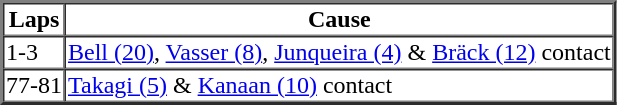<table border=2 cellspacing=0>
<tr>
<th>Laps</th>
<th>Cause</th>
</tr>
<tr>
<td>1-3</td>
<td><a href='#'>Bell (20)</a>, <a href='#'>Vasser (8)</a>, <a href='#'>Junqueira (4)</a> & <a href='#'>Bräck (12)</a> contact</td>
</tr>
<tr>
<td>77-81</td>
<td><a href='#'>Takagi (5)</a> & <a href='#'>Kanaan (10)</a> contact</td>
</tr>
</table>
